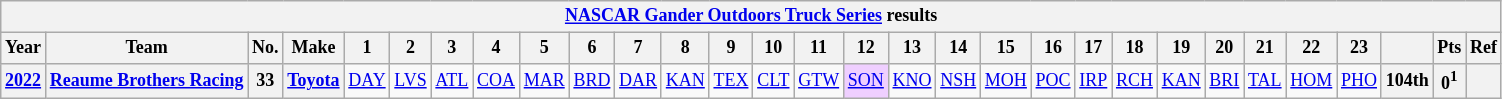<table class="wikitable" style="text-align:center; font-size:75%">
<tr>
<th colspan=45><a href='#'>NASCAR Gander Outdoors Truck Series</a> results</th>
</tr>
<tr>
<th>Year</th>
<th>Team</th>
<th>No.</th>
<th>Make</th>
<th>1</th>
<th>2</th>
<th>3</th>
<th>4</th>
<th>5</th>
<th>6</th>
<th>7</th>
<th>8</th>
<th>9</th>
<th>10</th>
<th>11</th>
<th>12</th>
<th>13</th>
<th>14</th>
<th>15</th>
<th>16</th>
<th>17</th>
<th>18</th>
<th>19</th>
<th>20</th>
<th>21</th>
<th>22</th>
<th>23</th>
<th></th>
<th>Pts</th>
<th>Ref</th>
</tr>
<tr>
<th><a href='#'>2022</a></th>
<th><a href='#'>Reaume Brothers Racing</a></th>
<th>33</th>
<th><a href='#'>Toyota</a></th>
<td><a href='#'>DAY</a></td>
<td><a href='#'>LVS</a></td>
<td><a href='#'>ATL</a></td>
<td><a href='#'>COA</a></td>
<td><a href='#'>MAR</a></td>
<td><a href='#'>BRD</a></td>
<td><a href='#'>DAR</a></td>
<td><a href='#'>KAN</a></td>
<td><a href='#'>TEX</a></td>
<td><a href='#'>CLT</a></td>
<td><a href='#'>GTW</a></td>
<td style="background:#EFCFFF;"><a href='#'>SON</a><br></td>
<td><a href='#'>KNO</a></td>
<td><a href='#'>NSH</a></td>
<td><a href='#'>MOH</a></td>
<td><a href='#'>POC</a></td>
<td><a href='#'>IRP</a></td>
<td><a href='#'>RCH</a></td>
<td><a href='#'>KAN</a></td>
<td><a href='#'>BRI</a></td>
<td><a href='#'>TAL</a></td>
<td><a href='#'>HOM</a></td>
<td><a href='#'>PHO</a></td>
<th>104th</th>
<th>0<sup>1</sup></th>
<th></th>
</tr>
</table>
